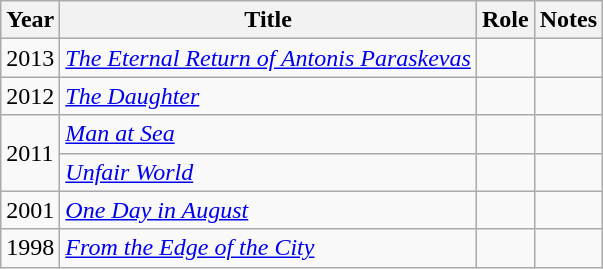<table class="wikitable sortable">
<tr>
<th>Year</th>
<th>Title</th>
<th>Role</th>
<th class="unsortable">Notes</th>
</tr>
<tr>
<td>2013</td>
<td><em><a href='#'>The Eternal Return of Antonis Paraskevas</a></em></td>
<td></td>
<td></td>
</tr>
<tr>
<td>2012</td>
<td><em><a href='#'>The Daughter</a></em></td>
<td></td>
<td></td>
</tr>
<tr>
<td rowspan=2>2011</td>
<td><em><a href='#'>Man at Sea</a></em></td>
<td></td>
<td></td>
</tr>
<tr>
<td><em><a href='#'>Unfair World</a></em></td>
<td></td>
<td></td>
</tr>
<tr>
<td>2001</td>
<td><em><a href='#'>One Day in August</a></em></td>
<td></td>
<td></td>
</tr>
<tr>
<td>1998</td>
<td><em><a href='#'>From the Edge of the City</a></em></td>
<td></td>
<td></td>
</tr>
</table>
